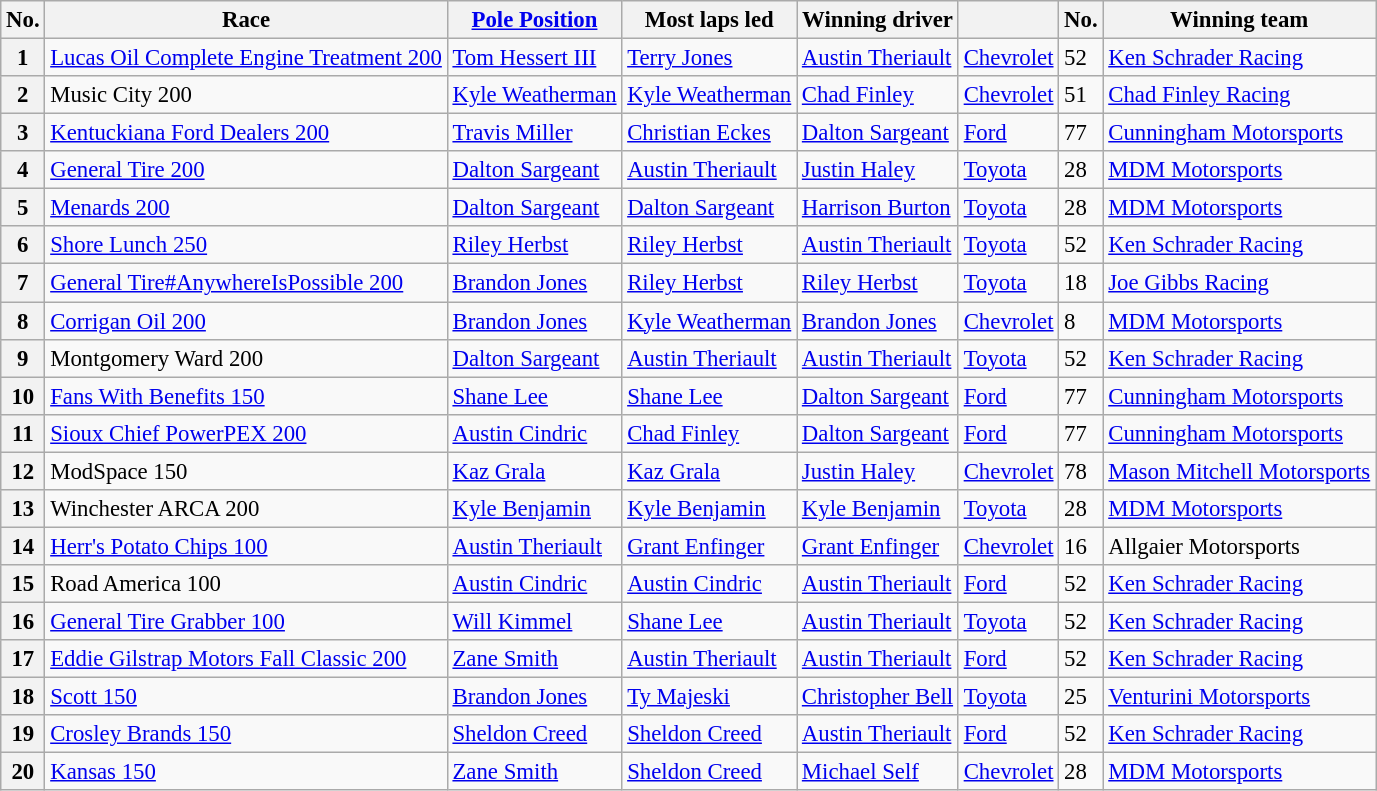<table class="wikitable" style="font-size:95%">
<tr>
<th>No.</th>
<th>Race</th>
<th><a href='#'>Pole Position</a></th>
<th>Most laps led</th>
<th>Winning driver</th>
<th></th>
<th>No.</th>
<th>Winning team</th>
</tr>
<tr>
<th>1</th>
<td><a href='#'>Lucas Oil Complete Engine Treatment 200</a></td>
<td><a href='#'>Tom Hessert III</a></td>
<td><a href='#'>Terry Jones</a></td>
<td><a href='#'>Austin Theriault</a></td>
<td><a href='#'>Chevrolet</a></td>
<td>52</td>
<td><a href='#'>Ken Schrader Racing</a></td>
</tr>
<tr>
<th>2</th>
<td>Music City 200</td>
<td><a href='#'>Kyle Weatherman</a></td>
<td><a href='#'>Kyle Weatherman</a></td>
<td><a href='#'>Chad Finley</a></td>
<td><a href='#'>Chevrolet</a></td>
<td>51</td>
<td><a href='#'>Chad Finley Racing</a></td>
</tr>
<tr>
<th>3</th>
<td><a href='#'>Kentuckiana Ford Dealers 200</a></td>
<td><a href='#'>Travis Miller</a></td>
<td><a href='#'>Christian Eckes</a></td>
<td><a href='#'>Dalton Sargeant</a></td>
<td><a href='#'>Ford</a></td>
<td>77</td>
<td><a href='#'>Cunningham Motorsports</a></td>
</tr>
<tr>
<th>4</th>
<td><a href='#'>General Tire 200</a></td>
<td><a href='#'>Dalton Sargeant</a></td>
<td><a href='#'>Austin Theriault</a></td>
<td><a href='#'>Justin Haley</a></td>
<td><a href='#'>Toyota</a></td>
<td>28</td>
<td><a href='#'>MDM Motorsports</a></td>
</tr>
<tr>
<th>5</th>
<td><a href='#'>Menards 200</a></td>
<td><a href='#'>Dalton Sargeant</a></td>
<td><a href='#'>Dalton Sargeant</a></td>
<td><a href='#'>Harrison Burton</a></td>
<td><a href='#'>Toyota</a></td>
<td>28</td>
<td><a href='#'>MDM Motorsports</a></td>
</tr>
<tr>
<th>6</th>
<td><a href='#'>Shore Lunch 250</a></td>
<td><a href='#'>Riley Herbst</a></td>
<td><a href='#'>Riley Herbst</a></td>
<td><a href='#'>Austin Theriault</a></td>
<td><a href='#'>Toyota</a></td>
<td>52</td>
<td><a href='#'>Ken Schrader Racing</a></td>
</tr>
<tr>
<th>7</th>
<td><a href='#'>General Tire#AnywhereIsPossible 200</a></td>
<td><a href='#'>Brandon Jones</a></td>
<td><a href='#'>Riley Herbst</a></td>
<td><a href='#'>Riley Herbst</a></td>
<td><a href='#'>Toyota</a></td>
<td>18</td>
<td><a href='#'>Joe Gibbs Racing</a></td>
</tr>
<tr>
<th>8</th>
<td><a href='#'>Corrigan Oil 200</a></td>
<td><a href='#'>Brandon Jones</a></td>
<td><a href='#'>Kyle Weatherman</a></td>
<td><a href='#'>Brandon Jones</a></td>
<td><a href='#'>Chevrolet</a></td>
<td>8</td>
<td><a href='#'>MDM Motorsports</a></td>
</tr>
<tr>
<th>9</th>
<td>Montgomery Ward 200</td>
<td><a href='#'>Dalton Sargeant</a></td>
<td><a href='#'>Austin Theriault</a></td>
<td><a href='#'>Austin Theriault</a></td>
<td><a href='#'>Toyota</a></td>
<td>52</td>
<td><a href='#'>Ken Schrader Racing</a></td>
</tr>
<tr>
<th>10</th>
<td><a href='#'>Fans With Benefits 150</a></td>
<td><a href='#'>Shane Lee</a></td>
<td><a href='#'>Shane Lee</a></td>
<td><a href='#'>Dalton Sargeant</a></td>
<td><a href='#'>Ford</a></td>
<td>77</td>
<td><a href='#'>Cunningham Motorsports</a></td>
</tr>
<tr>
<th>11</th>
<td><a href='#'>Sioux Chief PowerPEX 200</a></td>
<td><a href='#'>Austin Cindric</a></td>
<td><a href='#'>Chad Finley</a></td>
<td><a href='#'>Dalton Sargeant</a></td>
<td><a href='#'>Ford</a></td>
<td>77</td>
<td><a href='#'>Cunningham Motorsports</a></td>
</tr>
<tr>
<th>12</th>
<td>ModSpace 150</td>
<td><a href='#'>Kaz Grala</a></td>
<td><a href='#'>Kaz Grala</a></td>
<td><a href='#'>Justin Haley</a></td>
<td><a href='#'>Chevrolet</a></td>
<td>78</td>
<td><a href='#'>Mason Mitchell Motorsports</a></td>
</tr>
<tr>
<th>13</th>
<td>Winchester ARCA 200</td>
<td><a href='#'>Kyle Benjamin</a></td>
<td><a href='#'>Kyle Benjamin</a></td>
<td><a href='#'>Kyle Benjamin</a></td>
<td><a href='#'>Toyota</a></td>
<td>28</td>
<td><a href='#'>MDM Motorsports</a></td>
</tr>
<tr>
<th>14</th>
<td><a href='#'>Herr's Potato Chips 100</a></td>
<td><a href='#'>Austin Theriault</a></td>
<td><a href='#'>Grant Enfinger</a></td>
<td><a href='#'>Grant Enfinger</a></td>
<td><a href='#'>Chevrolet</a></td>
<td>16</td>
<td>Allgaier Motorsports</td>
</tr>
<tr>
<th>15</th>
<td>Road America 100</td>
<td><a href='#'>Austin Cindric</a></td>
<td><a href='#'>Austin Cindric</a></td>
<td><a href='#'>Austin Theriault</a></td>
<td><a href='#'>Ford</a></td>
<td>52</td>
<td><a href='#'>Ken Schrader Racing</a></td>
</tr>
<tr>
<th>16</th>
<td><a href='#'>General Tire Grabber 100</a></td>
<td><a href='#'>Will Kimmel</a></td>
<td><a href='#'>Shane Lee</a></td>
<td><a href='#'>Austin Theriault</a></td>
<td><a href='#'>Toyota</a></td>
<td>52</td>
<td><a href='#'>Ken Schrader Racing</a></td>
</tr>
<tr>
<th>17</th>
<td><a href='#'>Eddie Gilstrap Motors Fall Classic 200</a></td>
<td><a href='#'>Zane Smith</a></td>
<td><a href='#'>Austin Theriault</a></td>
<td><a href='#'>Austin Theriault</a></td>
<td><a href='#'>Ford</a></td>
<td>52</td>
<td><a href='#'>Ken Schrader Racing</a></td>
</tr>
<tr>
<th>18</th>
<td><a href='#'>Scott 150</a></td>
<td><a href='#'>Brandon Jones</a></td>
<td><a href='#'>Ty Majeski</a></td>
<td><a href='#'>Christopher Bell</a></td>
<td><a href='#'>Toyota</a></td>
<td>25</td>
<td><a href='#'>Venturini Motorsports</a></td>
</tr>
<tr>
<th>19</th>
<td><a href='#'>Crosley Brands 150</a></td>
<td><a href='#'>Sheldon Creed</a></td>
<td><a href='#'>Sheldon Creed</a></td>
<td><a href='#'>Austin Theriault</a></td>
<td><a href='#'>Ford</a></td>
<td>52</td>
<td><a href='#'>Ken Schrader Racing</a></td>
</tr>
<tr>
<th>20</th>
<td><a href='#'>Kansas 150</a></td>
<td><a href='#'>Zane Smith</a></td>
<td><a href='#'>Sheldon Creed</a></td>
<td><a href='#'>Michael Self</a></td>
<td><a href='#'>Chevrolet</a></td>
<td>28</td>
<td><a href='#'>MDM Motorsports</a></td>
</tr>
</table>
